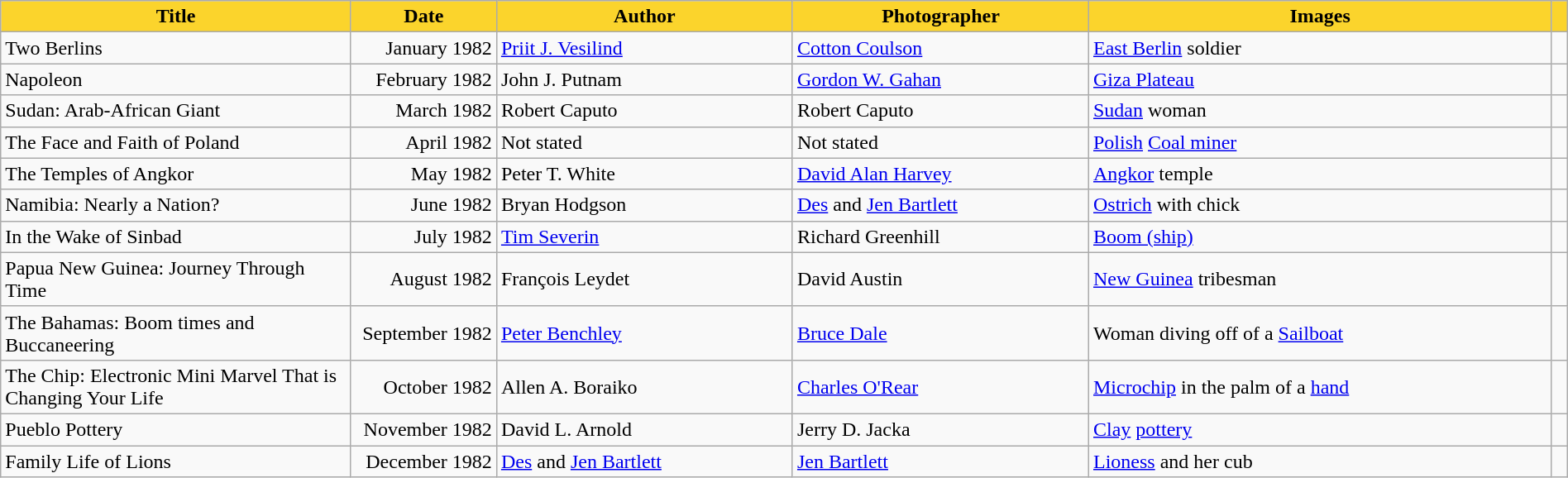<table class="wikitable" style="width:100%">
<tr>
<th scope="col" style="background-color:#fbd42c;" width=275px>Title</th>
<th scope="col" style="background-color:#fbd42c;" width=110>Date</th>
<th scope="col" style="background-color:#fbd42c;">Author</th>
<th scope="col" style="background-color:#fbd42c;">Photographer</th>
<th scope="col" style="background-color:#fbd42c;">Images</th>
<th scope="col" ! style="background-color:#fbd42c;"></th>
</tr>
<tr>
<td scope="row">Two Berlins</td>
<td style="text-align:right;">January 1982</td>
<td><a href='#'>Priit J. Vesilind</a></td>
<td><a href='#'>Cotton Coulson</a></td>
<td><a href='#'>East Berlin</a> soldier</td>
<td></td>
</tr>
<tr>
<td scope="row">Napoleon</td>
<td style="text-align:right;">February 1982</td>
<td>John J. Putnam</td>
<td><a href='#'>Gordon W. Gahan</a></td>
<td><a href='#'>Giza Plateau</a></td>
<td></td>
</tr>
<tr>
<td scope="row">Sudan: Arab-African Giant</td>
<td style="text-align:right;">March 1982</td>
<td>Robert Caputo</td>
<td>Robert Caputo</td>
<td><a href='#'>Sudan</a> woman</td>
<td></td>
</tr>
<tr>
<td scope="row">The Face and Faith of Poland</td>
<td style="text-align:right;">April 1982</td>
<td>Not stated</td>
<td>Not stated</td>
<td><a href='#'>Polish</a> <a href='#'>Coal miner</a></td>
<td></td>
</tr>
<tr>
<td scope="row">The Temples of Angkor</td>
<td style="text-align:right;">May 1982</td>
<td>Peter T. White</td>
<td><a href='#'>David Alan Harvey</a></td>
<td><a href='#'>Angkor</a> temple</td>
<td></td>
</tr>
<tr>
<td scope="row">Namibia: Nearly a Nation?</td>
<td style="text-align:right;">June 1982</td>
<td>Bryan Hodgson</td>
<td><a href='#'>Des</a> and <a href='#'>Jen Bartlett</a></td>
<td><a href='#'>Ostrich</a> with chick</td>
<td></td>
</tr>
<tr>
<td scope="row">In the Wake of Sinbad</td>
<td style="text-align:right;">July 1982</td>
<td><a href='#'>Tim Severin</a></td>
<td>Richard Greenhill</td>
<td><a href='#'>Boom (ship)</a></td>
<td></td>
</tr>
<tr>
<td scope="row">Papua New Guinea: Journey Through Time</td>
<td style="text-align:right;">August 1982</td>
<td>François Leydet</td>
<td>David Austin</td>
<td><a href='#'>New Guinea</a> tribesman</td>
<td></td>
</tr>
<tr>
<td scope="row">The Bahamas: Boom times and Buccaneering</td>
<td style="text-align:right;">September 1982</td>
<td><a href='#'>Peter Benchley</a></td>
<td><a href='#'>Bruce Dale</a></td>
<td>Woman diving off of a <a href='#'>Sailboat</a></td>
<td></td>
</tr>
<tr>
<td scope="row">The Chip: Electronic Mini Marvel That is Changing Your Life</td>
<td style="text-align:right;">October 1982</td>
<td>Allen A. Boraiko</td>
<td><a href='#'>Charles O'Rear</a></td>
<td><a href='#'>Microchip</a> in the palm of a <a href='#'>hand</a></td>
<td></td>
</tr>
<tr>
<td scope="row">Pueblo Pottery</td>
<td style="text-align:right;">November 1982</td>
<td>David L. Arnold</td>
<td>Jerry D. Jacka</td>
<td><a href='#'>Clay</a> <a href='#'>pottery</a></td>
<td></td>
</tr>
<tr>
<td scope="row">Family Life of Lions</td>
<td style="text-align:right;">December 1982</td>
<td><a href='#'>Des</a> and <a href='#'>Jen Bartlett</a></td>
<td><a href='#'>Jen Bartlett</a></td>
<td><a href='#'>Lioness</a> and her cub</td>
<td></td>
</tr>
</table>
